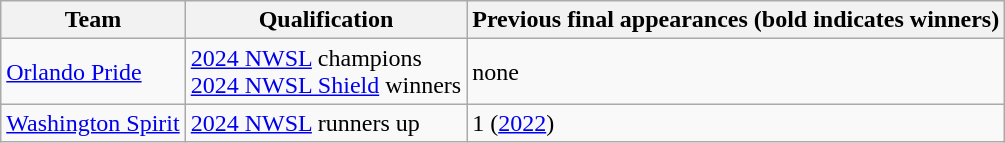<table class="wikitable">
<tr>
<th>Team</th>
<th>Qualification</th>
<th>Previous final appearances (bold indicates winners)</th>
</tr>
<tr>
<td><a href='#'>Orlando Pride</a></td>
<td><a href='#'>2024 NWSL</a> champions<br><a href='#'>2024 NWSL Shield</a> winners</td>
<td>none</td>
</tr>
<tr>
<td><a href='#'>Washington Spirit</a></td>
<td><a href='#'>2024 NWSL</a> runners up</td>
<td>1 (<a href='#'>2022</a>)</td>
</tr>
</table>
